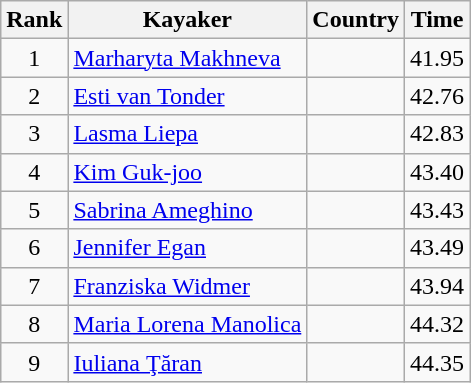<table class="wikitable" style="text-align:center">
<tr>
<th>Rank</th>
<th>Kayaker</th>
<th>Country</th>
<th>Time</th>
</tr>
<tr>
<td>1</td>
<td align="left"><a href='#'>Marharyta Makhneva</a></td>
<td align="left"></td>
<td>41.95</td>
</tr>
<tr>
<td>2</td>
<td align="left"><a href='#'>Esti van Tonder</a></td>
<td align="left"></td>
<td>42.76</td>
</tr>
<tr>
<td>3</td>
<td align="left"><a href='#'>Lasma Liepa</a></td>
<td align="left"></td>
<td>42.83</td>
</tr>
<tr>
<td>4</td>
<td align="left"><a href='#'>Kim Guk-joo</a></td>
<td align="left"></td>
<td>43.40</td>
</tr>
<tr>
<td>5</td>
<td align="left"><a href='#'>Sabrina Ameghino</a></td>
<td align="left"></td>
<td>43.43</td>
</tr>
<tr>
<td>6</td>
<td align="left"><a href='#'>Jennifer Egan</a></td>
<td align="left"></td>
<td>43.49</td>
</tr>
<tr>
<td>7</td>
<td align="left"><a href='#'>Franziska Widmer</a></td>
<td align="left"></td>
<td>43.94</td>
</tr>
<tr>
<td>8</td>
<td align="left"><a href='#'>Maria Lorena Manolica</a></td>
<td align="left"></td>
<td>44.32</td>
</tr>
<tr>
<td>9</td>
<td align="left"><a href='#'>Iuliana Ţăran</a></td>
<td align="left"></td>
<td>44.35</td>
</tr>
</table>
